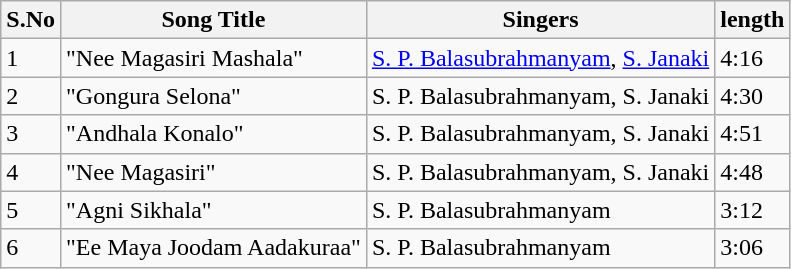<table class="wikitable">
<tr>
<th>S.No</th>
<th>Song Title</th>
<th>Singers</th>
<th>length</th>
</tr>
<tr>
<td>1</td>
<td>"Nee Magasiri Mashala"</td>
<td><a href='#'>S. P. Balasubrahmanyam</a>, <a href='#'>S. Janaki</a></td>
<td>4:16</td>
</tr>
<tr>
<td>2</td>
<td>"Gongura Selona"</td>
<td>S. P. Balasubrahmanyam, S. Janaki</td>
<td>4:30</td>
</tr>
<tr>
<td>3</td>
<td>"Andhala Konalo"</td>
<td>S. P. Balasubrahmanyam, S. Janaki</td>
<td>4:51</td>
</tr>
<tr>
<td>4</td>
<td>"Nee Magasiri"</td>
<td>S. P. Balasubrahmanyam, S. Janaki</td>
<td>4:48</td>
</tr>
<tr>
<td>5</td>
<td>"Agni Sikhala"</td>
<td>S. P. Balasubrahmanyam</td>
<td>3:12</td>
</tr>
<tr>
<td>6</td>
<td>"Ee Maya Joodam Aadakuraa"</td>
<td>S. P. Balasubrahmanyam</td>
<td>3:06</td>
</tr>
</table>
